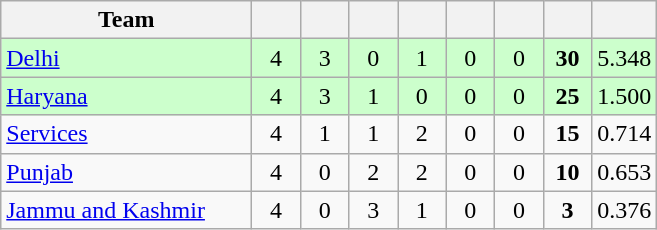<table class="wikitable" style="text-align:center">
<tr>
<th style="width:160px">Team</th>
<th style="width:25px"></th>
<th style="width:25px"></th>
<th style="width:25px"></th>
<th style="width:25px"></th>
<th style="width:25px"></th>
<th style="width:25px"></th>
<th style="width:25px"></th>
<th style="width:25px;"></th>
</tr>
<tr style="background:#cfc;">
<td style="text-align:left"><a href='#'>Delhi</a></td>
<td>4</td>
<td>3</td>
<td>0</td>
<td>1</td>
<td>0</td>
<td>0</td>
<td><strong>30</strong></td>
<td>5.348</td>
</tr>
<tr style="background:#cfc;">
<td style="text-align:left"><a href='#'>Haryana</a></td>
<td>4</td>
<td>3</td>
<td>1</td>
<td>0</td>
<td>0</td>
<td>0</td>
<td><strong>25</strong></td>
<td>1.500</td>
</tr>
<tr>
<td style="text-align:left"><a href='#'>Services</a></td>
<td>4</td>
<td>1</td>
<td>1</td>
<td>2</td>
<td>0</td>
<td>0</td>
<td><strong>15</strong></td>
<td>0.714</td>
</tr>
<tr>
<td style="text-align:left"><a href='#'>Punjab</a></td>
<td>4</td>
<td>0</td>
<td>2</td>
<td>2</td>
<td>0</td>
<td>0</td>
<td><strong>10</strong></td>
<td>0.653</td>
</tr>
<tr>
<td style="text-align:left"><a href='#'>Jammu and Kashmir</a></td>
<td>4</td>
<td>0</td>
<td>3</td>
<td>1</td>
<td>0</td>
<td>0</td>
<td><strong>3</strong></td>
<td>0.376</td>
</tr>
</table>
